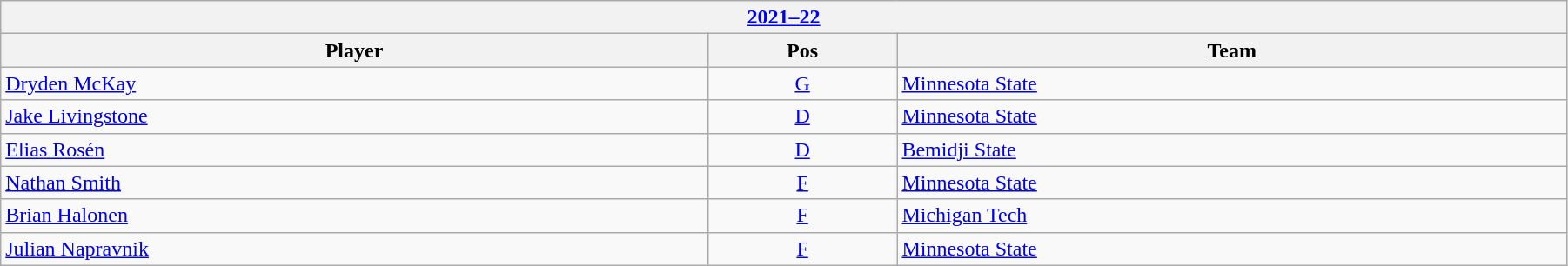<table class="wikitable" width=95%>
<tr>
<th colspan=3><a href='#'>2021–22</a></th>
</tr>
<tr>
<th>Player</th>
<th>Pos</th>
<th>Team</th>
</tr>
<tr>
<td><a href='#'>Dryden McKay</a></td>
<td style="text-align:center;"><a href='#'>G</a></td>
<td><a href='#'>Minnesota State</a></td>
</tr>
<tr>
<td><a href='#'>Jake Livingstone</a></td>
<td style="text-align:center;"><a href='#'>D</a></td>
<td><a href='#'>Minnesota State</a></td>
</tr>
<tr>
<td><a href='#'>Elias Rosén</a></td>
<td style="text-align:center;"><a href='#'>D</a></td>
<td><a href='#'>Bemidji State</a></td>
</tr>
<tr>
<td><a href='#'>Nathan Smith</a></td>
<td style="text-align:center;"><a href='#'>F</a></td>
<td><a href='#'>Minnesota State</a></td>
</tr>
<tr>
<td><a href='#'>Brian Halonen</a></td>
<td style="text-align:center;"><a href='#'>F</a></td>
<td><a href='#'>Michigan Tech</a></td>
</tr>
<tr>
<td><a href='#'>Julian Napravnik</a></td>
<td style="text-align:center;"><a href='#'>F</a></td>
<td><a href='#'>Minnesota State</a></td>
</tr>
</table>
